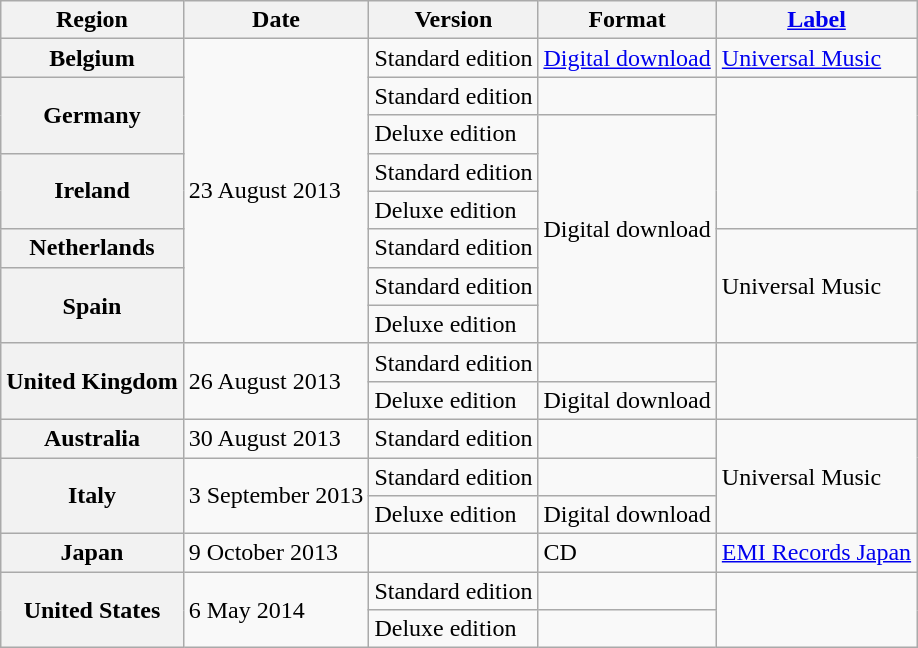<table class="wikitable plainrowheaders sortable">
<tr>
<th scope="col">Region</th>
<th>Date</th>
<th>Version</th>
<th>Format</th>
<th><a href='#'>Label</a></th>
</tr>
<tr>
<th scope="row">Belgium</th>
<td rowspan="8">23 August 2013</td>
<td>Standard edition</td>
<td><a href='#'>Digital download</a></td>
<td><a href='#'>Universal Music</a></td>
</tr>
<tr>
<th scope="row" rowspan="2">Germany</th>
<td>Standard edition</td>
<td></td>
<td rowspan="4"></td>
</tr>
<tr>
<td>Deluxe edition</td>
<td rowspan="6">Digital download</td>
</tr>
<tr>
<th scope="row" rowspan="2">Ireland</th>
<td>Standard edition</td>
</tr>
<tr>
<td>Deluxe edition</td>
</tr>
<tr>
<th scope="row">Netherlands</th>
<td>Standard edition</td>
<td rowspan="3">Universal Music</td>
</tr>
<tr>
<th scope="row" rowspan="2">Spain</th>
<td>Standard edition</td>
</tr>
<tr>
<td>Deluxe edition</td>
</tr>
<tr>
<th scope="row" rowspan="2">United Kingdom</th>
<td rowspan="2">26 August 2013</td>
<td>Standard edition</td>
<td></td>
<td rowspan="2"></td>
</tr>
<tr>
<td>Deluxe edition</td>
<td>Digital download</td>
</tr>
<tr>
<th scope="row">Australia</th>
<td>30 August 2013</td>
<td>Standard edition</td>
<td></td>
<td rowspan="3">Universal Music</td>
</tr>
<tr>
<th scope="row" rowspan="2">Italy</th>
<td rowspan="2">3 September 2013</td>
<td>Standard edition</td>
<td></td>
</tr>
<tr>
<td>Deluxe edition</td>
<td>Digital download</td>
</tr>
<tr>
<th scope="row">Japan</th>
<td>9 October 2013</td>
<td></td>
<td>CD</td>
<td><a href='#'>EMI Records Japan</a></td>
</tr>
<tr>
<th scope="row" rowspan="2">United States</th>
<td rowspan="2">6 May 2014</td>
<td>Standard edition</td>
<td></td>
<td rowspan="2"></td>
</tr>
<tr>
<td>Deluxe edition</td>
<td></td>
</tr>
</table>
